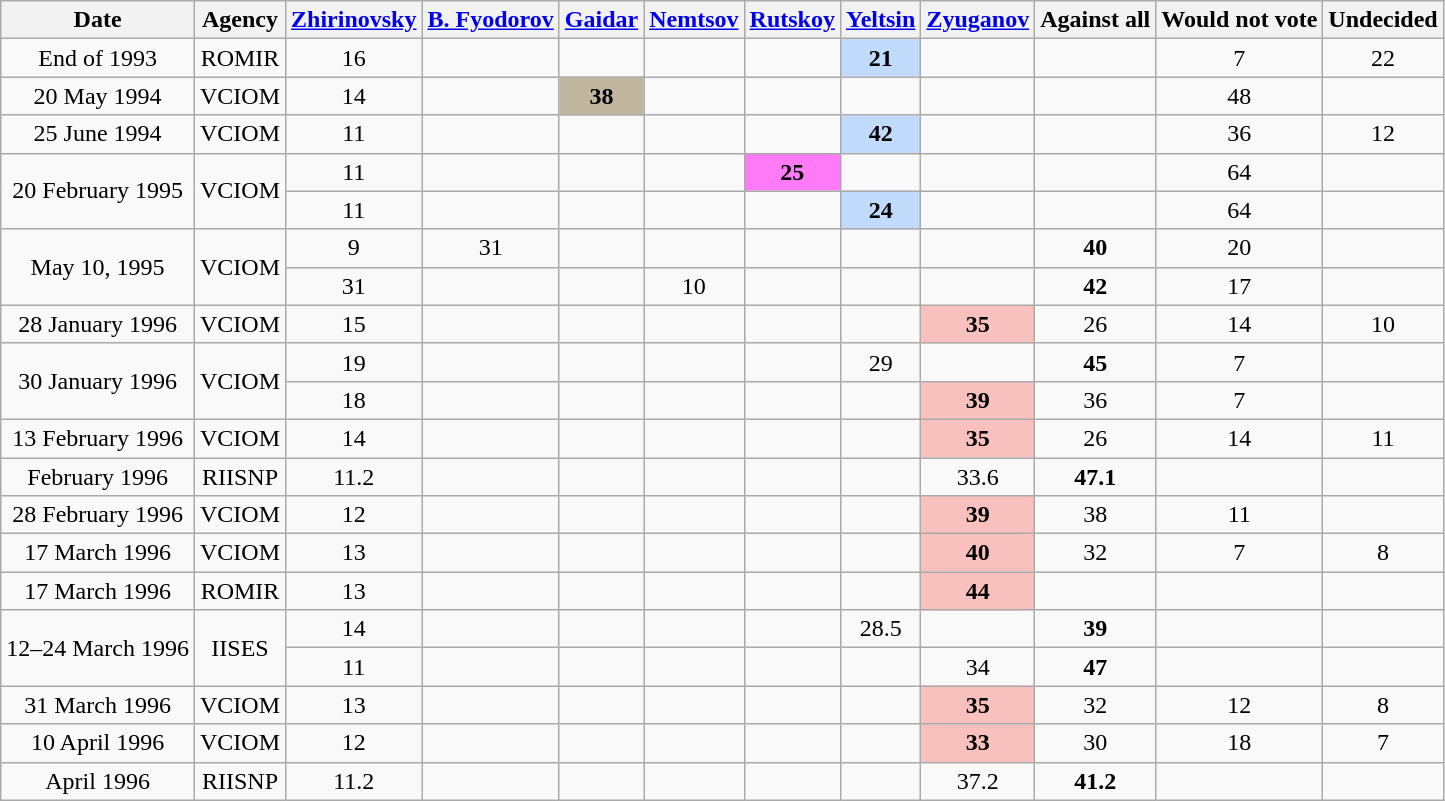<table class=wikitable style=text-align:center>
<tr>
<th>Date</th>
<th>Agency</th>
<th><a href='#'>Zhirinovsky</a></th>
<th><a href='#'>B. Fyodorov</a></th>
<th><a href='#'>Gaidar</a></th>
<th><a href='#'>Nemtsov</a></th>
<th><a href='#'>Rutskoy</a></th>
<th><a href='#'>Yeltsin</a></th>
<th><a href='#'>Zyuganov</a></th>
<th>Against all</th>
<th>Would not vote</th>
<th>Undecided</th>
</tr>
<tr>
<td>End of 1993</td>
<td>ROMIR</td>
<td>16</td>
<td></td>
<td></td>
<td></td>
<td></td>
<td style="background:#C0DBFC"><strong>21</strong></td>
<td></td>
<td></td>
<td>7</td>
<td>22</td>
</tr>
<tr>
<td>20 May 1994</td>
<td>VCIOM</td>
<td>14</td>
<td></td>
<td style="background:#c1b79f"><strong>38</strong></td>
<td></td>
<td></td>
<td></td>
<td></td>
<td></td>
<td>48</td>
<td></td>
</tr>
<tr>
<td>25 June 1994 </td>
<td>VCIOM</td>
<td>11</td>
<td></td>
<td></td>
<td></td>
<td></td>
<td style="background:#C0DBFC"><strong>42</strong></td>
<td></td>
<td></td>
<td>36</td>
<td>12</td>
</tr>
<tr>
<td rowspan=2>20 February 1995</td>
<td rowspan=2>VCIOM</td>
<td>11</td>
<td></td>
<td></td>
<td></td>
<td style="background:#ff7af6"><strong>25</strong></td>
<td></td>
<td></td>
<td></td>
<td>64</td>
<td></td>
</tr>
<tr>
<td>11</td>
<td></td>
<td></td>
<td></td>
<td></td>
<td style="background:#C0DBFC"><strong>24</strong></td>
<td></td>
<td></td>
<td>64</td>
<td></td>
</tr>
<tr>
<td rowspan=2>May 10, 1995</td>
<td rowspan=2>VCIOM</td>
<td>9</td>
<td>31</td>
<td></td>
<td></td>
<td></td>
<td></td>
<td></td>
<td><strong>40</strong></td>
<td>20</td>
<td></td>
</tr>
<tr>
<td>31</td>
<td></td>
<td></td>
<td>10</td>
<td></td>
<td></td>
<td></td>
<td><strong>42</strong></td>
<td>17</td>
<td></td>
</tr>
<tr>
<td>28 January 1996</td>
<td>VCIOM</td>
<td>15</td>
<td></td>
<td></td>
<td></td>
<td></td>
<td></td>
<td style="background:#F8C1BE"><strong>35</strong></td>
<td>26</td>
<td>14</td>
<td>10</td>
</tr>
<tr>
<td rowspan=2>30 January 1996</td>
<td rowspan=2>VCIOM</td>
<td>19</td>
<td></td>
<td></td>
<td></td>
<td></td>
<td>29</td>
<td></td>
<td><strong>45</strong></td>
<td>7</td>
<td></td>
</tr>
<tr>
<td>18</td>
<td></td>
<td></td>
<td></td>
<td></td>
<td></td>
<td style="background:#F8C1BE"><strong>39</strong></td>
<td>36</td>
<td>7</td>
<td></td>
</tr>
<tr>
<td>13 February 1996</td>
<td>VCIOM</td>
<td>14</td>
<td></td>
<td></td>
<td></td>
<td></td>
<td></td>
<td style="background:#F8C1BE"><strong>35</strong></td>
<td>26</td>
<td>14</td>
<td>11</td>
</tr>
<tr>
<td>February 1996</td>
<td>RIISNP</td>
<td>11.2</td>
<td></td>
<td></td>
<td></td>
<td></td>
<td></td>
<td>33.6</td>
<td><strong>47.1</strong></td>
<td></td>
<td></td>
</tr>
<tr>
<td>28 February 1996</td>
<td>VCIOM</td>
<td>12</td>
<td></td>
<td></td>
<td></td>
<td></td>
<td></td>
<td style="background:#F8C1BE"><strong>39</strong></td>
<td>38</td>
<td>11</td>
<td></td>
</tr>
<tr>
<td>17 March 1996</td>
<td>VCIOM</td>
<td>13</td>
<td></td>
<td></td>
<td></td>
<td></td>
<td></td>
<td style="background:#F8C1BE"><strong>40</strong></td>
<td>32</td>
<td>7</td>
<td>8</td>
</tr>
<tr>
<td>17 March 1996</td>
<td>ROMIR</td>
<td>13</td>
<td></td>
<td></td>
<td></td>
<td></td>
<td></td>
<td style="background:#F8C1BE"><strong>44</strong></td>
<td></td>
<td></td>
<td></td>
</tr>
<tr>
<td rowspan=2>12–24 March 1996</td>
<td rowspan=2>IISES</td>
<td>14</td>
<td></td>
<td></td>
<td></td>
<td></td>
<td>28.5</td>
<td></td>
<td><strong>39</strong></td>
<td></td>
<td></td>
</tr>
<tr>
<td>11</td>
<td></td>
<td></td>
<td></td>
<td></td>
<td></td>
<td>34</td>
<td><strong>47</strong></td>
<td></td>
<td></td>
</tr>
<tr>
<td>31 March 1996</td>
<td>VCIOM</td>
<td>13</td>
<td></td>
<td></td>
<td></td>
<td></td>
<td></td>
<td style="background:#F8C1BE"><strong>35</strong></td>
<td>32</td>
<td>12</td>
<td>8</td>
</tr>
<tr>
<td>10 April 1996</td>
<td>VCIOM</td>
<td>12</td>
<td></td>
<td></td>
<td></td>
<td></td>
<td></td>
<td style="background:#F8C1BE"><strong>33</strong></td>
<td>30</td>
<td>18</td>
<td>7</td>
</tr>
<tr>
<td>April 1996</td>
<td>RIISNP</td>
<td>11.2</td>
<td></td>
<td></td>
<td></td>
<td></td>
<td></td>
<td>37.2</td>
<td><strong>41.2</strong></td>
<td></td>
<td></td>
</tr>
</table>
